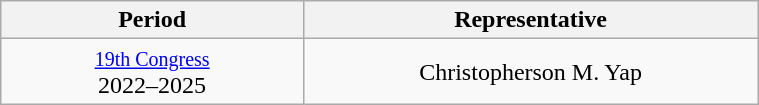<table class="wikitable" style="text-align:center; width:40%;">
<tr>
<th width="40%">Period</th>
<th>Representative</th>
</tr>
<tr>
<td><small><a href='#'>19th Congress</a></small><br>2022–2025</td>
<td>Christopherson M. Yap</td>
</tr>
</table>
